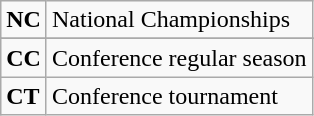<table class="wikitable">
<tr>
<td><strong>NC</strong></td>
<td>National Championships</td>
</tr>
<tr>
</tr>
<tr>
<td><strong>CC</strong></td>
<td>Conference regular season</td>
</tr>
<tr>
<td><strong>CT</strong></td>
<td>Conference tournament</td>
</tr>
</table>
